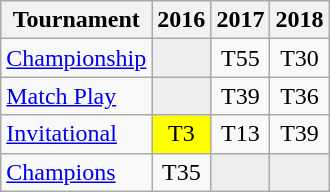<table class="wikitable" style="text-align:center;">
<tr>
<th>Tournament</th>
<th>2016</th>
<th>2017</th>
<th>2018</th>
</tr>
<tr>
<td align="left"><a href='#'>Championship</a></td>
<td style="background:#eeeeee;"></td>
<td>T55</td>
<td>T30</td>
</tr>
<tr>
<td align="left"><a href='#'>Match Play</a></td>
<td style="background:#eeeeee;"></td>
<td>T39</td>
<td>T36</td>
</tr>
<tr>
<td align="left"><a href='#'>Invitational</a></td>
<td style="background:yellow;">T3</td>
<td>T13</td>
<td>T39</td>
</tr>
<tr>
<td align="left"><a href='#'>Champions</a></td>
<td>T35</td>
<td style="background:#eeeeee;"></td>
<td style="background:#eeeeee;"></td>
</tr>
</table>
